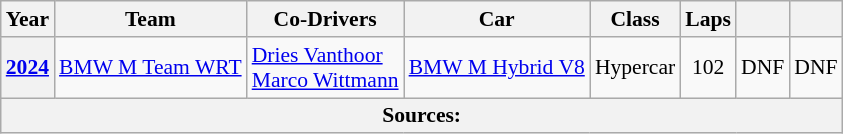<table class="wikitable" style="text-align:center; font-size:90%">
<tr>
<th>Year</th>
<th>Team</th>
<th>Co-Drivers</th>
<th>Car</th>
<th>Class</th>
<th>Laps</th>
<th></th>
<th></th>
</tr>
<tr>
<th><a href='#'>2024</a></th>
<td align="left" nowrap> <a href='#'>BMW M Team WRT</a></td>
<td align="left" nowrap> <a href='#'>Dries Vanthoor</a><br> <a href='#'>Marco Wittmann</a></td>
<td align="left" nowrap><a href='#'>BMW M Hybrid V8</a></td>
<td>Hypercar</td>
<td>102</td>
<td>DNF</td>
<td>DNF</td>
</tr>
<tr>
<th colspan="8">Sources:</th>
</tr>
</table>
